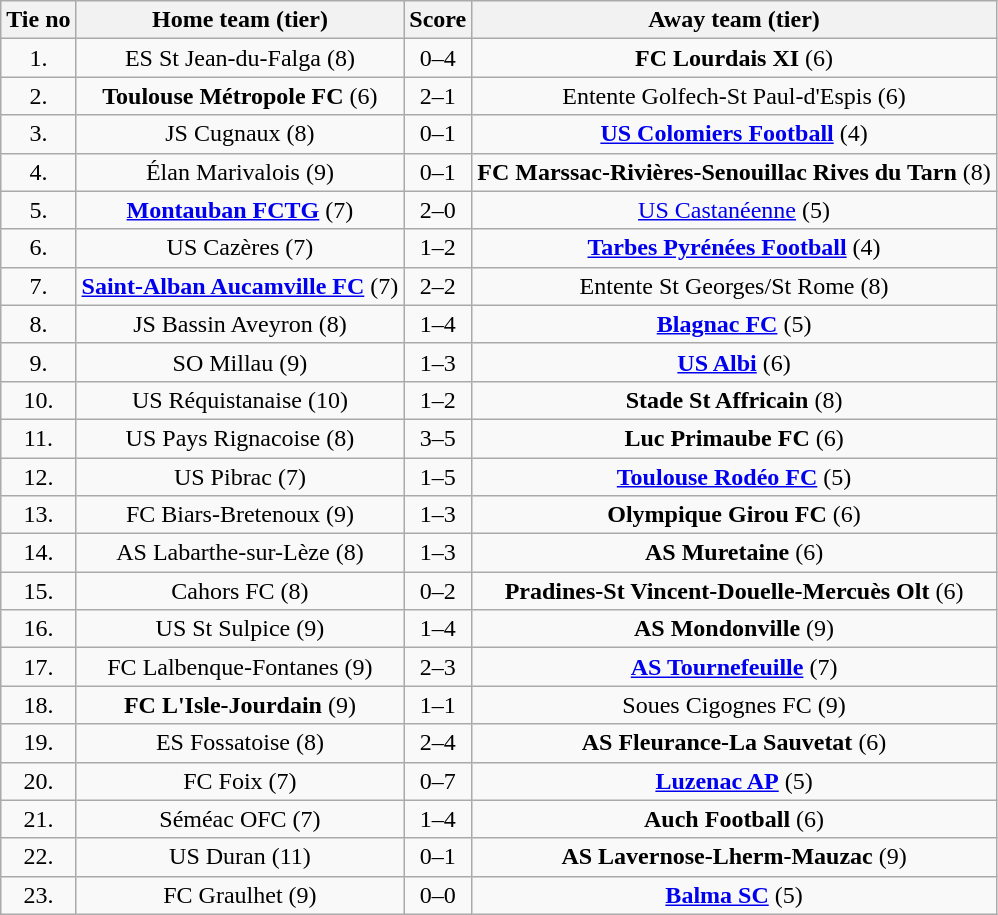<table class="wikitable" style="text-align: center">
<tr>
<th>Tie no</th>
<th>Home team (tier)</th>
<th>Score</th>
<th>Away team (tier)</th>
</tr>
<tr>
<td>1.</td>
<td>ES St Jean-du-Falga (8)</td>
<td>0–4</td>
<td><strong>FC Lourdais XI</strong> (6)</td>
</tr>
<tr>
<td>2.</td>
<td><strong>Toulouse Métropole FC</strong> (6)</td>
<td>2–1</td>
<td>Entente Golfech-St Paul-d'Espis (6)</td>
</tr>
<tr>
<td>3.</td>
<td>JS Cugnaux (8)</td>
<td>0–1</td>
<td><strong><a href='#'>US Colomiers Football</a></strong> (4)</td>
</tr>
<tr>
<td>4.</td>
<td>Élan Marivalois (9)</td>
<td>0–1 </td>
<td><strong>FC Marssac-Rivières-Senouillac Rives du Tarn</strong> (8)</td>
</tr>
<tr>
<td>5.</td>
<td><strong><a href='#'>Montauban FCTG</a></strong> (7)</td>
<td>2–0</td>
<td><a href='#'>US Castanéenne</a> (5)</td>
</tr>
<tr>
<td>6.</td>
<td>US Cazères (7)</td>
<td>1–2</td>
<td><strong><a href='#'>Tarbes Pyrénées Football</a></strong> (4)</td>
</tr>
<tr>
<td>7.</td>
<td><strong><a href='#'>Saint-Alban Aucamville FC</a></strong> (7)</td>
<td>2–2 </td>
<td>Entente St Georges/St Rome (8)</td>
</tr>
<tr>
<td>8.</td>
<td>JS Bassin Aveyron (8)</td>
<td>1–4</td>
<td><strong><a href='#'>Blagnac FC</a></strong> (5)</td>
</tr>
<tr>
<td>9.</td>
<td>SO Millau (9)</td>
<td>1–3</td>
<td><strong><a href='#'>US Albi</a></strong> (6)</td>
</tr>
<tr>
<td>10.</td>
<td>US Réquistanaise (10)</td>
<td>1–2</td>
<td><strong>Stade St Affricain</strong> (8)</td>
</tr>
<tr>
<td>11.</td>
<td>US Pays Rignacoise (8)</td>
<td>3–5 </td>
<td><strong>Luc Primaube FC</strong> (6)</td>
</tr>
<tr>
<td>12.</td>
<td>US Pibrac (7)</td>
<td>1–5 </td>
<td><strong><a href='#'>Toulouse Rodéo FC</a></strong> (5)</td>
</tr>
<tr>
<td>13.</td>
<td>FC Biars-Bretenoux (9)</td>
<td>1–3</td>
<td><strong>Olympique Girou FC</strong> (6)</td>
</tr>
<tr>
<td>14.</td>
<td>AS Labarthe-sur-Lèze (8)</td>
<td>1–3</td>
<td><strong>AS Muretaine</strong> (6)</td>
</tr>
<tr>
<td>15.</td>
<td>Cahors FC (8)</td>
<td>0–2</td>
<td><strong>Pradines-St Vincent-Douelle-Mercuès Olt</strong> (6)</td>
</tr>
<tr>
<td>16.</td>
<td>US St Sulpice (9)</td>
<td>1–4</td>
<td><strong>AS Mondonville</strong> (9)</td>
</tr>
<tr>
<td>17.</td>
<td>FC Lalbenque-Fontanes (9)</td>
<td>2–3</td>
<td><strong><a href='#'>AS Tournefeuille</a></strong> (7)</td>
</tr>
<tr>
<td>18.</td>
<td><strong>FC L'Isle-Jourdain</strong> (9)</td>
<td>1–1 </td>
<td>Soues Cigognes FC (9)</td>
</tr>
<tr>
<td>19.</td>
<td>ES Fossatoise (8)</td>
<td>2–4</td>
<td><strong>AS Fleurance-La Sauvetat</strong> (6)</td>
</tr>
<tr>
<td>20.</td>
<td>FC Foix (7)</td>
<td>0–7</td>
<td><strong><a href='#'>Luzenac AP</a></strong> (5)</td>
</tr>
<tr>
<td>21.</td>
<td>Séméac OFC (7)</td>
<td>1–4</td>
<td><strong>Auch Football</strong> (6)</td>
</tr>
<tr>
<td>22.</td>
<td>US Duran (11)</td>
<td>0–1</td>
<td><strong>AS Lavernose-Lherm-Mauzac</strong> (9)</td>
</tr>
<tr>
<td>23.</td>
<td>FC Graulhet (9)</td>
<td>0–0 </td>
<td><strong><a href='#'>Balma SC</a></strong> (5)</td>
</tr>
</table>
